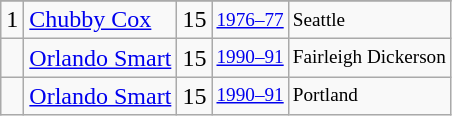<table class="wikitable">
<tr>
</tr>
<tr>
<td>1</td>
<td><a href='#'>Chubby Cox</a></td>
<td>15</td>
<td style="font-size:80%;"><a href='#'>1976–77</a></td>
<td style="font-size:80%;">Seattle</td>
</tr>
<tr>
<td></td>
<td><a href='#'>Orlando Smart</a></td>
<td>15</td>
<td style="font-size:80%;"><a href='#'>1990–91</a></td>
<td style="font-size:80%;">Fairleigh Dickerson</td>
</tr>
<tr>
<td></td>
<td><a href='#'>Orlando Smart</a></td>
<td>15</td>
<td style="font-size:80%;"><a href='#'>1990–91</a></td>
<td style="font-size:80%;">Portland</td>
</tr>
</table>
